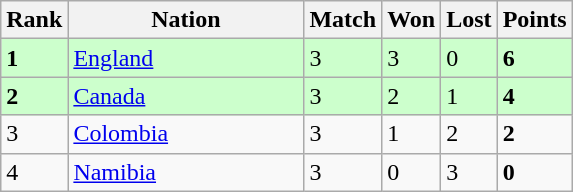<table class="wikitable">
<tr>
<th width=20>Rank</th>
<th width=150>Nation</th>
<th width=20>Match</th>
<th width=20>Won</th>
<th width=20>Lost</th>
<th width=20>Points</th>
</tr>
<tr bgcolor=#ccffcc>
<td><strong>1</strong></td>
<td> <a href='#'>England</a></td>
<td>3</td>
<td>3</td>
<td>0</td>
<td><strong>6</strong></td>
</tr>
<tr bgcolor=#ccffcc>
<td><strong>2</strong></td>
<td> <a href='#'>Canada</a></td>
<td>3</td>
<td>2</td>
<td>1</td>
<td><strong>4</strong></td>
</tr>
<tr>
<td>3</td>
<td> <a href='#'>Colombia</a></td>
<td>3</td>
<td>1</td>
<td>2</td>
<td><strong>2</strong></td>
</tr>
<tr>
<td>4</td>
<td> <a href='#'>Namibia</a></td>
<td>3</td>
<td>0</td>
<td>3</td>
<td><strong>0</strong></td>
</tr>
</table>
